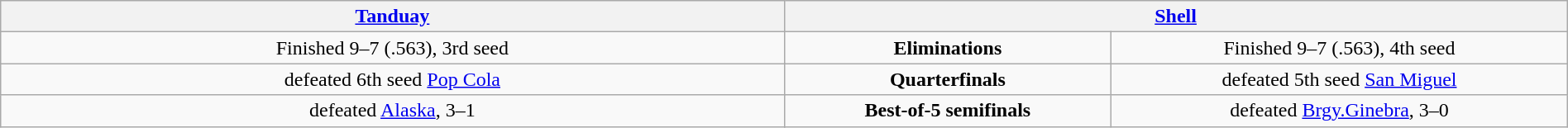<table class=wikitable width=100%>
<tr align=center>
<th colspan=2 width=45%><a href='#'>Tanduay</a></th>
<th colspan=2 width=45%><a href='#'>Shell</a></th>
</tr>
<tr align=center>
<td>Finished 9–7 (.563), 3rd seed</td>
<td colspan=2><strong>Eliminations</strong></td>
<td>Finished 9–7 (.563), 4th seed</td>
</tr>
<tr align=center>
<td>defeated 6th seed <a href='#'>Pop Cola</a></td>
<td colspan=2><strong>Quarterfinals</strong></td>
<td>defeated 5th seed <a href='#'>San Miguel</a></td>
</tr>
<tr align=center>
<td>defeated <a href='#'>Alaska</a>, 3–1</td>
<td colspan=2><strong>Best-of-5 semifinals</strong></td>
<td>defeated <a href='#'>Brgy.Ginebra</a>, 3–0</td>
</tr>
</table>
